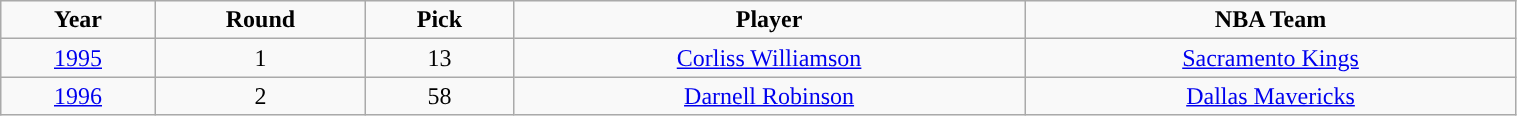<table class="wikitable sortable" width="80%">
<tr align="center">
<td><strong>Year</strong></td>
<td><strong>Round</strong></td>
<td><strong>Pick</strong></td>
<td><strong>Player</strong></td>
<td><strong>NBA Team</strong></td>
</tr>
<tr align="center" bgcolor="">
<td><a href='#'>1995</a></td>
<td>1</td>
<td>13</td>
<td><a href='#'>Corliss Williamson</a></td>
<td><a href='#'>Sacramento Kings</a></td>
</tr>
<tr align="center" bgcolor="">
<td><a href='#'>1996</a></td>
<td>2</td>
<td>58</td>
<td><a href='#'>Darnell Robinson</a></td>
<td><a href='#'>Dallas Mavericks</a></td>
</tr>
</table>
